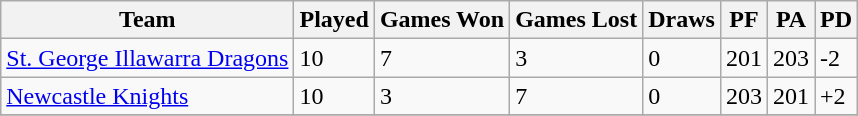<table class="wikitable sortable" style="text-align:left;">
<tr>
<th>Team</th>
<th>Played</th>
<th>Games Won</th>
<th>Games Lost</th>
<th>Draws</th>
<th>PF</th>
<th>PA</th>
<th>PD</th>
</tr>
<tr>
<td> <a href='#'>St. George Illawarra Dragons</a></td>
<td>10</td>
<td>7</td>
<td>3</td>
<td>0</td>
<td>201</td>
<td>203</td>
<td>-2</td>
</tr>
<tr>
<td> <a href='#'>Newcastle Knights</a></td>
<td>10</td>
<td>3</td>
<td>7</td>
<td>0</td>
<td>203</td>
<td>201</td>
<td>+2</td>
</tr>
<tr>
</tr>
</table>
